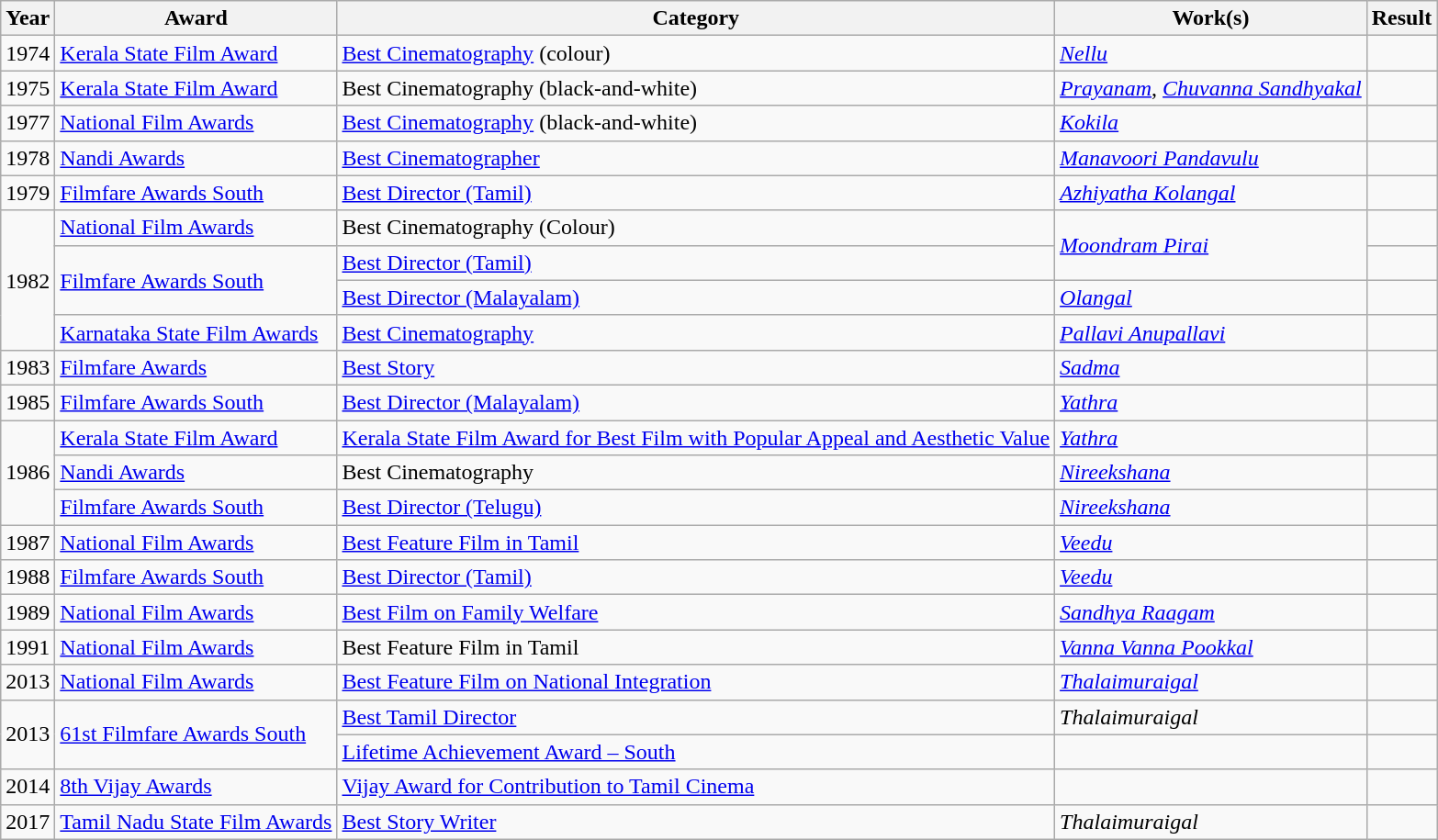<table class="wikitable" style="margin-right: 0;">
<tr>
<th>Year</th>
<th>Award</th>
<th>Category</th>
<th>Work(s)</th>
<th>Result</th>
</tr>
<tr>
<td>1974</td>
<td><a href='#'>Kerala State Film Award</a></td>
<td><a href='#'>Best Cinematography</a> (colour)</td>
<td><em><a href='#'>Nellu</a></em></td>
<td></td>
</tr>
<tr>
<td>1975</td>
<td><a href='#'>Kerala State Film Award</a></td>
<td>Best Cinematography (black-and-white)</td>
<td><em><a href='#'>Prayanam</a></em>, <em><a href='#'>Chuvanna Sandhyakal</a></em></td>
<td></td>
</tr>
<tr>
<td>1977</td>
<td><a href='#'>National Film Awards</a></td>
<td><a href='#'>Best Cinematography</a> (black-and-white)</td>
<td><em><a href='#'>Kokila</a></em></td>
<td></td>
</tr>
<tr>
<td>1978</td>
<td><a href='#'>Nandi Awards</a></td>
<td><a href='#'>Best Cinematographer</a></td>
<td><em><a href='#'>Manavoori Pandavulu</a></em></td>
<td></td>
</tr>
<tr>
<td>1979</td>
<td><a href='#'>Filmfare Awards South</a></td>
<td><a href='#'>Best Director (Tamil)</a></td>
<td><em><a href='#'>Azhiyatha Kolangal</a></em></td>
<td></td>
</tr>
<tr>
<td rowspan=4>1982</td>
<td><a href='#'>National Film Awards</a></td>
<td>Best Cinematography (Colour)</td>
<td rowspan=2><em><a href='#'>Moondram Pirai</a></em></td>
<td></td>
</tr>
<tr>
<td rowspan=2><a href='#'>Filmfare Awards South</a></td>
<td><a href='#'>Best Director (Tamil)</a></td>
<td></td>
</tr>
<tr>
<td><a href='#'>Best Director (Malayalam)</a></td>
<td><em><a href='#'>Olangal</a></em></td>
<td></td>
</tr>
<tr>
<td><a href='#'>Karnataka State Film Awards</a></td>
<td><a href='#'>Best Cinematography</a></td>
<td><em><a href='#'>Pallavi Anupallavi</a></em></td>
<td></td>
</tr>
<tr>
<td>1983</td>
<td><a href='#'>Filmfare Awards</a></td>
<td><a href='#'>Best Story</a></td>
<td><em><a href='#'>Sadma</a></em></td>
<td></td>
</tr>
<tr>
<td>1985</td>
<td><a href='#'>Filmfare Awards South</a></td>
<td><a href='#'>Best Director (Malayalam)</a></td>
<td><em><a href='#'>Yathra</a></em></td>
<td></td>
</tr>
<tr>
<td rowspan="3">1986</td>
<td><a href='#'>Kerala State Film Award</a></td>
<td><a href='#'>Kerala State Film Award for Best Film with Popular Appeal and Aesthetic Value</a></td>
<td><em><a href='#'>Yathra</a></em></td>
<td></td>
</tr>
<tr>
<td><a href='#'>Nandi Awards</a></td>
<td>Best Cinematography</td>
<td><em><a href='#'>Nireekshana</a></em></td>
<td></td>
</tr>
<tr>
<td><a href='#'>Filmfare Awards South</a></td>
<td><a href='#'>Best Director (Telugu)</a></td>
<td><em><a href='#'>Nireekshana</a></em></td>
<td></td>
</tr>
<tr>
<td>1987</td>
<td><a href='#'>National Film Awards</a></td>
<td><a href='#'>Best Feature Film in Tamil</a></td>
<td><em><a href='#'>Veedu</a></em></td>
<td></td>
</tr>
<tr>
<td>1988</td>
<td><a href='#'>Filmfare Awards South</a></td>
<td><a href='#'>Best Director (Tamil)</a></td>
<td><em><a href='#'>Veedu</a></em></td>
<td></td>
</tr>
<tr>
<td>1989</td>
<td><a href='#'>National Film Awards</a></td>
<td><a href='#'>Best Film on Family Welfare</a></td>
<td><em><a href='#'>Sandhya Raagam</a></em></td>
<td></td>
</tr>
<tr>
<td>1991</td>
<td><a href='#'>National Film Awards</a></td>
<td>Best Feature Film in Tamil</td>
<td><em><a href='#'>Vanna Vanna Pookkal</a></em></td>
<td></td>
</tr>
<tr>
<td>2013</td>
<td><a href='#'>National Film Awards</a></td>
<td><a href='#'>Best Feature Film on National Integration</a></td>
<td><em><a href='#'>Thalaimuraigal</a></em></td>
<td></td>
</tr>
<tr>
<td rowspan=2>2013</td>
<td rowspan=2><a href='#'>61st Filmfare Awards South</a></td>
<td><a href='#'>Best Tamil Director</a></td>
<td><em>Thalaimuraigal</em></td>
<td></td>
</tr>
<tr>
<td><a href='#'>Lifetime Achievement Award – South</a></td>
<td></td>
<td></td>
</tr>
<tr>
<td>2014</td>
<td><a href='#'>8th Vijay Awards</a></td>
<td><a href='#'>Vijay Award for Contribution to Tamil Cinema</a></td>
<td></td>
<td></td>
</tr>
<tr>
<td>2017</td>
<td><a href='#'>Tamil Nadu State Film Awards</a></td>
<td><a href='#'>Best Story Writer</a></td>
<td><em>Thalaimuraigal</em></td>
<td></td>
</tr>
</table>
